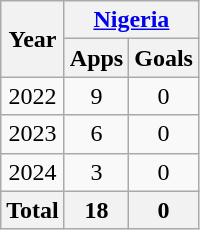<table class="wikitable" style="text-align:center">
<tr>
<th rowspan=2>Year</th>
<th colspan=2><a href='#'>Nigeria</a></th>
</tr>
<tr>
<th>Apps</th>
<th>Goals</th>
</tr>
<tr>
<td>2022</td>
<td>9</td>
<td>0</td>
</tr>
<tr>
<td>2023</td>
<td>6</td>
<td>0</td>
</tr>
<tr>
<td>2024</td>
<td>3</td>
<td>0</td>
</tr>
<tr>
<th>Total</th>
<th>18</th>
<th>0</th>
</tr>
</table>
